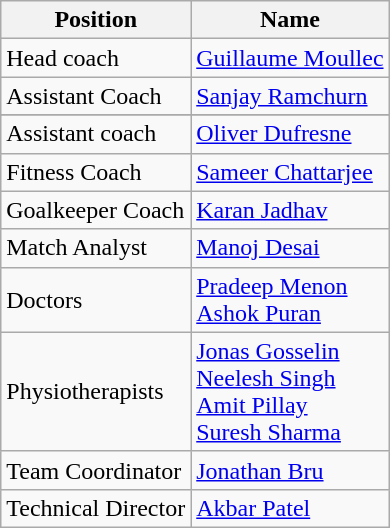<table class="wikitable" style="text-align:left;">
<tr>
<th><strong>Position</strong></th>
<th><strong>Name</strong></th>
</tr>
<tr>
<td>Head coach</td>
<td> <a href='#'>Guillaume Moullec</a></td>
</tr>
<tr>
<td>Assistant Coach</td>
<td> <a href='#'>Sanjay Ramchurn</a></td>
</tr>
<tr>
</tr>
<tr>
<td>Assistant coach</td>
<td> <a href='#'>Oliver Dufresne</a></td>
</tr>
<tr>
<td>Fitness Coach</td>
<td> <a href='#'>Sameer Chattarjee</a></td>
</tr>
<tr>
<td>Goalkeeper Coach</td>
<td> <a href='#'>Karan Jadhav</a></td>
</tr>
<tr>
<td>Match Analyst</td>
<td> <a href='#'>Manoj Desai</a></td>
</tr>
<tr>
<td>Doctors</td>
<td> <a href='#'>Pradeep Menon</a><br> <a href='#'>Ashok Puran</a></td>
</tr>
<tr>
<td>Physiotherapists</td>
<td> <a href='#'>Jonas Gosselin</a><br> <a href='#'>Neelesh Singh</a><br> <a href='#'>Amit Pillay</a><br> <a href='#'>Suresh Sharma</a></td>
</tr>
<tr>
<td>Team Coordinator</td>
<td> <a href='#'>Jonathan Bru</a></td>
</tr>
<tr>
<td>Technical Director</td>
<td> <a href='#'>Akbar Patel</a></td>
</tr>
</table>
